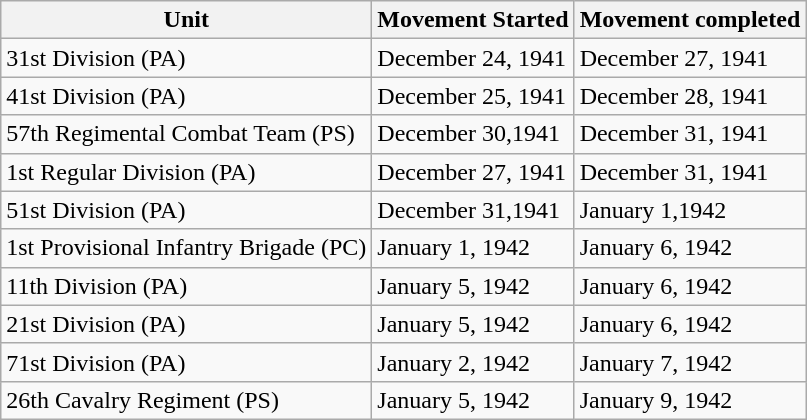<table class="wikitable">
<tr>
<th>Unit</th>
<th>Movement Started</th>
<th>Movement completed</th>
</tr>
<tr>
<td>31st Division (PA)</td>
<td>December 24, 1941</td>
<td>December 27, 1941</td>
</tr>
<tr>
<td>41st Division (PA)</td>
<td>December 25, 1941</td>
<td>December 28, 1941</td>
</tr>
<tr>
<td>57th Regimental Combat Team (PS)</td>
<td>December 30,1941</td>
<td>December 31, 1941</td>
</tr>
<tr>
<td>1st Regular Division (PA)</td>
<td>December 27, 1941</td>
<td>December 31, 1941</td>
</tr>
<tr>
<td>51st Division (PA)</td>
<td>December 31,1941</td>
<td>January 1,1942</td>
</tr>
<tr>
<td>1st Provisional Infantry Brigade (PC)</td>
<td>January 1, 1942</td>
<td>January 6, 1942</td>
</tr>
<tr>
<td>11th Division (PA)</td>
<td>January 5, 1942</td>
<td>January 6, 1942</td>
</tr>
<tr>
<td>21st Division (PA)</td>
<td>January 5, 1942</td>
<td>January 6, 1942</td>
</tr>
<tr>
<td>71st Division (PA)</td>
<td>January 2, 1942</td>
<td>January 7, 1942</td>
</tr>
<tr>
<td>26th Cavalry Regiment (PS)</td>
<td>January 5, 1942</td>
<td>January 9, 1942</td>
</tr>
</table>
